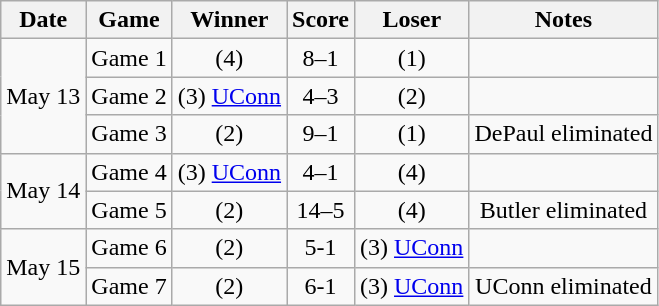<table class="wikitable">
<tr>
<th>Date</th>
<th>Game</th>
<th>Winner</th>
<th>Score</th>
<th>Loser</th>
<th>Notes</th>
</tr>
<tr align=center>
<td rowspan=3>May 13</td>
<td>Game 1</td>
<td>(4) </td>
<td>8–1</td>
<td>(1) </td>
<td></td>
</tr>
<tr align=center>
<td>Game 2</td>
<td>(3) <a href='#'>UConn</a></td>
<td>4–3</td>
<td>(2) </td>
<td></td>
</tr>
<tr align=center>
<td>Game 3</td>
<td>(2) </td>
<td>9–1</td>
<td>(1) </td>
<td>DePaul eliminated</td>
</tr>
<tr align=center>
<td rowspan=2>May 14</td>
<td>Game 4</td>
<td>(3) <a href='#'>UConn</a></td>
<td>4–1</td>
<td>(4) </td>
<td></td>
</tr>
<tr align=center>
<td>Game 5</td>
<td>(2) </td>
<td>14–5</td>
<td>(4) </td>
<td>Butler eliminated</td>
</tr>
<tr align=center>
<td rowspan=2>May 15</td>
<td>Game 6</td>
<td>(2) </td>
<td>5-1</td>
<td>(3) <a href='#'>UConn</a></td>
<td></td>
</tr>
<tr align=center>
<td>Game 7</td>
<td>(2) </td>
<td>6-1</td>
<td>(3) <a href='#'>UConn</a></td>
<td>UConn eliminated</td>
</tr>
</table>
